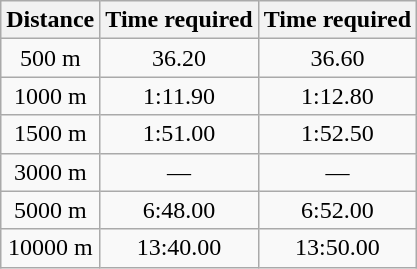<table class="wikitable" border="1" style="text-align:center">
<tr>
<th>Distance</th>
<th>Time required </th>
<th>Time required </th>
</tr>
<tr>
<td>500 m</td>
<td>36.20</td>
<td>36.60</td>
</tr>
<tr>
<td>1000 m</td>
<td>1:11.90</td>
<td>1:12.80</td>
</tr>
<tr>
<td>1500 m</td>
<td>1:51.00</td>
<td>1:52.50</td>
</tr>
<tr>
<td>3000 m</td>
<td>—</td>
<td>—</td>
</tr>
<tr>
<td>5000 m</td>
<td>6:48.00</td>
<td>6:52.00</td>
</tr>
<tr>
<td>10000 m</td>
<td>13:40.00 </td>
<td>13:50.00 </td>
</tr>
</table>
